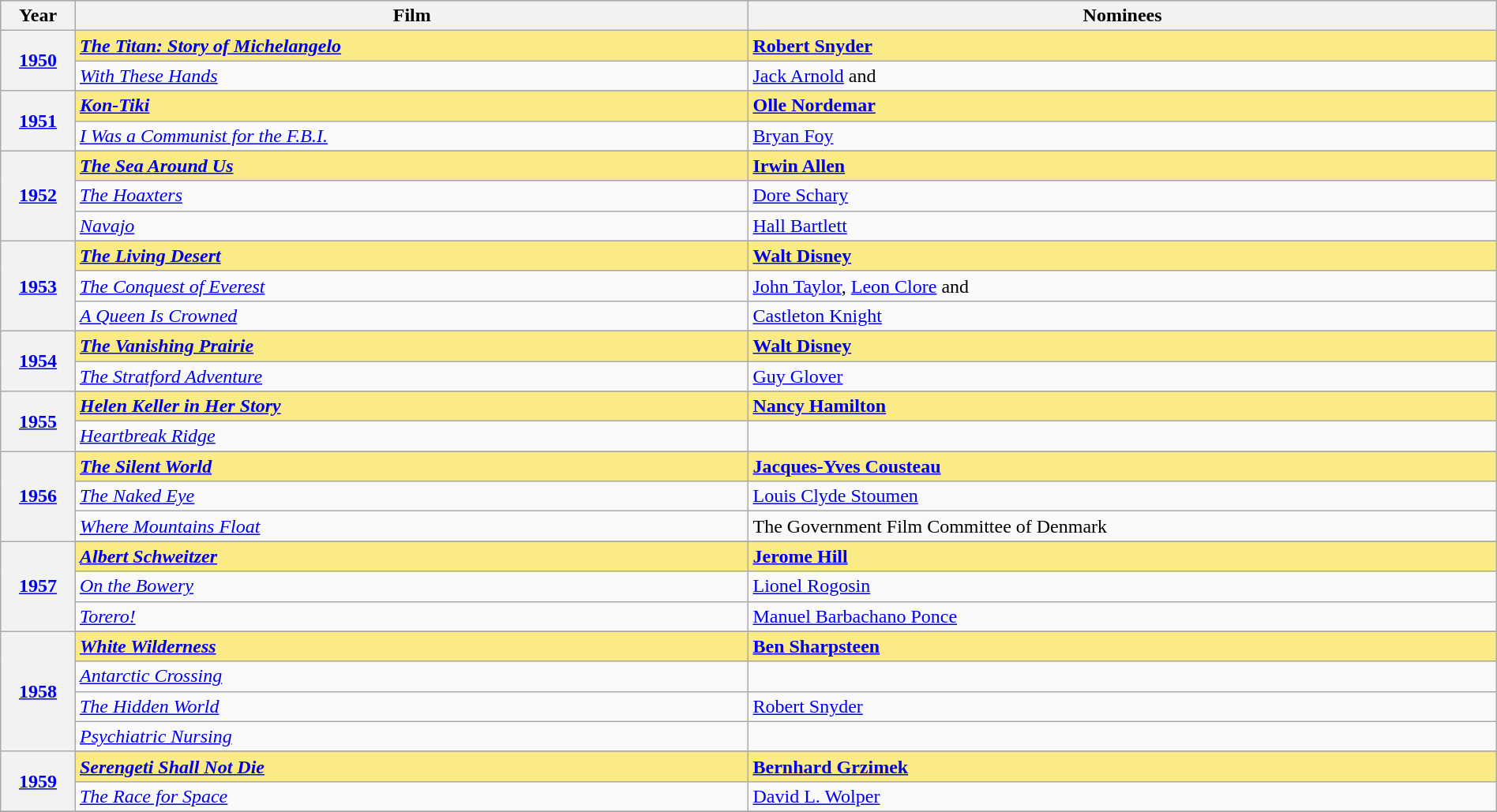<table class="wikitable" style="width:100%">
<tr bgcolor="#bebebe">
<th width="5%">Year</th>
<th width="45%">Film</th>
<th width="50%">Nominees</th>
</tr>
<tr style="background:#FAEB86">
<th rowspan="2"><a href='#'>1950</a><br></th>
<td><strong><em><a href='#'>The Titan: Story of Michelangelo</a></em></strong></td>
<td><strong><a href='#'>Robert Snyder</a></strong></td>
</tr>
<tr>
<td><em><a href='#'>With These Hands</a></em></td>
<td><a href='#'>Jack Arnold</a> and </td>
</tr>
<tr>
<th rowspan="3" style="text-align:center"><a href='#'>1951</a><br></th>
</tr>
<tr style="background:#FAEB86">
<td><strong><em><a href='#'>Kon-Tiki</a></em></strong></td>
<td><strong><a href='#'>Olle Nordemar</a></strong></td>
</tr>
<tr>
<td><em><a href='#'>I Was a Communist for the F.B.I.</a></em></td>
<td><a href='#'>Bryan Foy</a></td>
</tr>
<tr>
<th rowspan="4" style="text-align:center"><a href='#'>1952</a><br></th>
</tr>
<tr style="background:#FAEB86">
<td><strong><em><a href='#'>The Sea Around Us</a></em></strong></td>
<td><strong><a href='#'>Irwin Allen</a></strong></td>
</tr>
<tr>
<td><em><a href='#'>The Hoaxters</a></em></td>
<td><a href='#'>Dore Schary</a></td>
</tr>
<tr>
<td><em><a href='#'>Navajo</a></em></td>
<td><a href='#'>Hall Bartlett</a></td>
</tr>
<tr>
<th rowspan="4" style="text-align:center"><a href='#'>1953</a><br></th>
</tr>
<tr style="background:#FAEB86">
<td><strong><em><a href='#'>The Living Desert</a></em></strong></td>
<td><strong><a href='#'>Walt Disney</a></strong></td>
</tr>
<tr>
<td><em><a href='#'>The Conquest of Everest</a></em></td>
<td><a href='#'>John Taylor</a>, <a href='#'>Leon Clore</a> and </td>
</tr>
<tr>
<td><em><a href='#'>A Queen Is Crowned</a></em></td>
<td><a href='#'>Castleton Knight</a></td>
</tr>
<tr>
<th rowspan="3" style="text-align:center"><a href='#'>1954</a><br></th>
</tr>
<tr style="background:#FAEB86">
<td><strong><em><a href='#'>The Vanishing Prairie</a></em></strong></td>
<td><strong><a href='#'>Walt Disney</a></strong></td>
</tr>
<tr>
<td><em><a href='#'>The Stratford Adventure</a></em></td>
<td><a href='#'>Guy Glover</a></td>
</tr>
<tr>
<th rowspan="3" style="text-align:center"><a href='#'>1955</a><br></th>
</tr>
<tr style="background:#FAEB86">
<td><strong><em><a href='#'>Helen Keller in Her Story</a></em></strong></td>
<td><strong><a href='#'>Nancy Hamilton</a></strong></td>
</tr>
<tr>
<td><em><a href='#'>Heartbreak Ridge</a></em></td>
<td></td>
</tr>
<tr>
<th rowspan="4" style="text-align:center"><a href='#'>1956</a><br></th>
</tr>
<tr style="background:#FAEB86">
<td><strong><em><a href='#'>The Silent World</a></em></strong></td>
<td><strong><a href='#'>Jacques-Yves Cousteau</a></strong></td>
</tr>
<tr>
<td><em><a href='#'>The Naked Eye</a></em></td>
<td><a href='#'>Louis Clyde Stoumen</a></td>
</tr>
<tr>
<td><em><a href='#'>Where Mountains Float</a></em></td>
<td>The Government Film Committee of Denmark</td>
</tr>
<tr>
<th rowspan="4" style="text-align:center"><a href='#'>1957</a><br></th>
</tr>
<tr style="background:#FAEB86">
<td><strong><em><a href='#'>Albert Schweitzer</a></em></strong></td>
<td><strong><a href='#'>Jerome Hill</a></strong></td>
</tr>
<tr>
<td><em><a href='#'>On the Bowery</a></em></td>
<td><a href='#'>Lionel Rogosin</a></td>
</tr>
<tr>
<td><em><a href='#'>Torero!</a></em></td>
<td><a href='#'>Manuel Barbachano Ponce</a></td>
</tr>
<tr>
<th rowspan="5" style="text-align:center"><a href='#'>1958</a><br></th>
</tr>
<tr style="background:#FAEB86">
<td><strong><em><a href='#'>White Wilderness</a></em></strong></td>
<td><strong><a href='#'>Ben Sharpsteen</a></strong></td>
</tr>
<tr>
<td><em><a href='#'>Antarctic Crossing</a></em></td>
<td></td>
</tr>
<tr>
<td><em><a href='#'>The Hidden World</a></em></td>
<td><a href='#'>Robert Snyder</a></td>
</tr>
<tr>
<td><em><a href='#'>Psychiatric Nursing</a></em></td>
<td></td>
</tr>
<tr>
<th rowspan="3" style="text-align:center"><a href='#'>1959</a><br></th>
</tr>
<tr style="background:#FAEB86">
<td><strong><em><a href='#'>Serengeti Shall Not Die</a></em></strong></td>
<td><strong><a href='#'>Bernhard Grzimek</a></strong></td>
</tr>
<tr>
<td><em><a href='#'>The Race for Space</a></em></td>
<td><a href='#'>David L. Wolper</a></td>
</tr>
<tr>
</tr>
</table>
